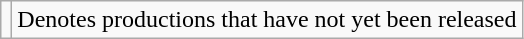<table class="wikitable">
<tr>
<td></td>
<td>Denotes productions that have not yet been released</td>
</tr>
</table>
